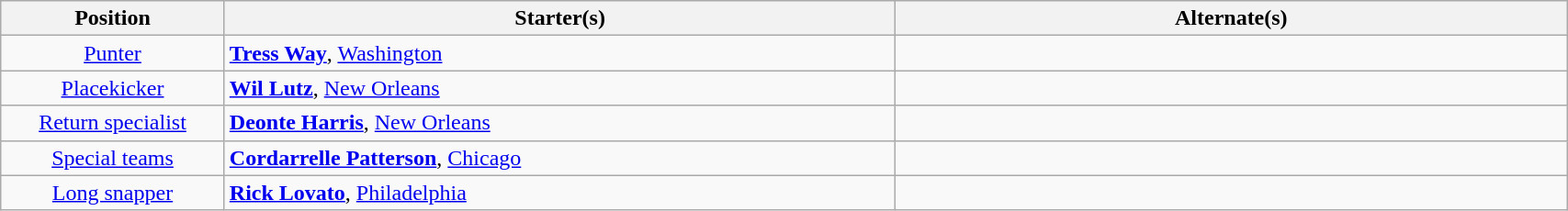<table class="wikitable" style="width:90%;">
<tr>
<th style="width:10%;">Position</th>
<th style="width:30%;">Starter(s)</th>
<th style="width:30%;">Alternate(s)</th>
</tr>
<tr>
<td align=center><a href='#'>Punter</a></td>
<td> <strong><a href='#'>Tress Way</a></strong>, <a href='#'>Washington</a></td>
<td></td>
</tr>
<tr>
<td align=center><a href='#'>Placekicker</a></td>
<td> <strong><a href='#'>Wil Lutz</a></strong>, <a href='#'>New Orleans</a></td>
<td></td>
</tr>
<tr>
<td align=center><a href='#'>Return specialist</a></td>
<td> <strong><a href='#'>Deonte Harris</a></strong>, <a href='#'>New Orleans</a></td>
<td></td>
</tr>
<tr>
<td align=center><a href='#'>Special teams</a></td>
<td> <strong><a href='#'>Cordarrelle Patterson</a></strong>, <a href='#'>Chicago</a></td>
<td></td>
</tr>
<tr>
<td align=center><a href='#'>Long snapper</a></td>
<td> <strong><a href='#'>Rick Lovato</a></strong>, <a href='#'>Philadelphia</a></td>
<td></td>
</tr>
</table>
